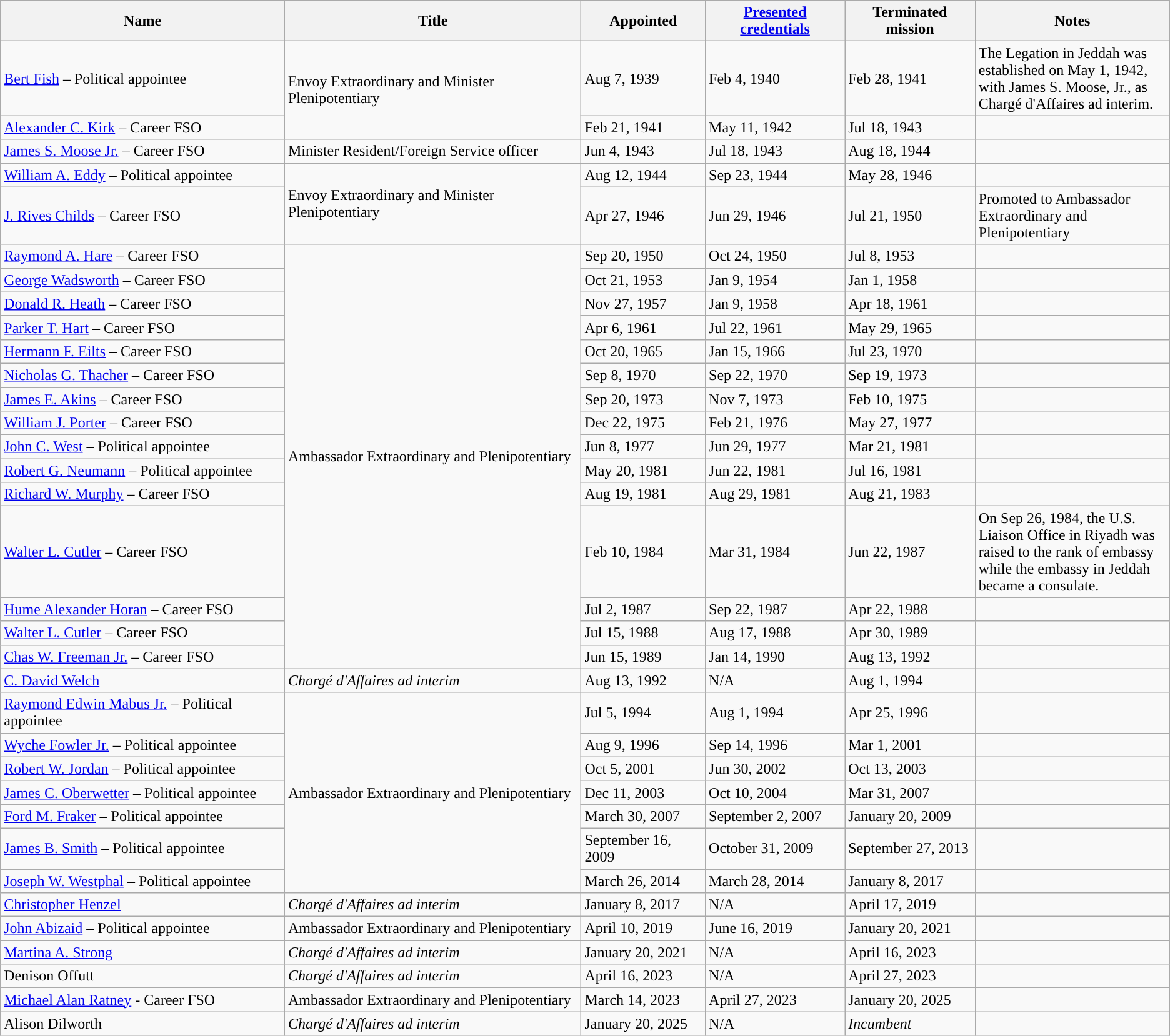<table class="wikitable">
<tr>
<th>Name</th>
<th>Title</th>
<th>Appointed</th>
<th><a href='#'>Presented credentials</a></th>
<th>Terminated mission</th>
<th style="width: 200px;">Notes</th>
</tr>
<tr>
<td><a href='#'>Bert Fish</a> – Political appointee</td>
<td rowspan="2">Envoy Extraordinary and Minister Plenipotentiary</td>
<td>Aug 7, 1939</td>
<td>Feb 4, 1940</td>
<td>Feb 28, 1941</td>
<td>The Legation in Jeddah was established on May 1, 1942, with James S. Moose, Jr., as Chargé d'Affaires ad interim.</td>
</tr>
<tr>
<td><a href='#'>Alexander C. Kirk</a> – Career FSO</td>
<td>Feb 21, 1941</td>
<td>May 11, 1942</td>
<td>Jul 18, 1943</td>
<td></td>
</tr>
<tr>
<td><a href='#'>James S. Moose Jr.</a> – Career FSO</td>
<td>Minister Resident/Foreign Service officer</td>
<td>Jun 4, 1943</td>
<td>Jul 18, 1943</td>
<td>Aug 18, 1944</td>
<td></td>
</tr>
<tr>
<td><a href='#'>William A. Eddy</a> – Political appointee</td>
<td rowspan="2">Envoy Extraordinary and Minister Plenipotentiary</td>
<td>Aug 12, 1944</td>
<td>Sep 23, 1944</td>
<td>May 28, 1946</td>
<td></td>
</tr>
<tr>
<td><a href='#'>J. Rives Childs</a> – Career FSO</td>
<td>Apr 27, 1946</td>
<td>Jun 29, 1946</td>
<td>Jul 21, 1950</td>
<td>Promoted to Ambassador Extraordinary and Plenipotentiary</td>
</tr>
<tr>
<td><a href='#'>Raymond A. Hare</a> – Career FSO</td>
<td rowspan="15">Ambassador Extraordinary and Plenipotentiary</td>
<td>Sep 20, 1950</td>
<td>Oct 24, 1950</td>
<td>Jul 8, 1953</td>
<td></td>
</tr>
<tr>
<td><a href='#'>George Wadsworth</a> – Career FSO</td>
<td>Oct 21, 1953</td>
<td>Jan 9, 1954</td>
<td>Jan 1, 1958</td>
<td></td>
</tr>
<tr>
<td><a href='#'>Donald R. Heath</a> – Career FSO</td>
<td>Nov 27, 1957</td>
<td>Jan 9, 1958</td>
<td>Apr 18, 1961</td>
<td></td>
</tr>
<tr>
<td><a href='#'>Parker T. Hart</a> – Career FSO</td>
<td>Apr 6, 1961</td>
<td>Jul 22, 1961</td>
<td>May 29, 1965</td>
<td></td>
</tr>
<tr>
<td><a href='#'>Hermann F. Eilts</a> – Career FSO</td>
<td>Oct 20, 1965</td>
<td>Jan 15, 1966</td>
<td>Jul 23, 1970</td>
<td></td>
</tr>
<tr>
<td><a href='#'>Nicholas G. Thacher</a> – Career FSO</td>
<td>Sep 8, 1970</td>
<td>Sep 22, 1970</td>
<td>Sep 19, 1973</td>
<td></td>
</tr>
<tr>
<td><a href='#'>James E. Akins</a> – Career FSO</td>
<td>Sep 20, 1973</td>
<td>Nov 7, 1973</td>
<td>Feb 10, 1975</td>
<td></td>
</tr>
<tr>
<td><a href='#'>William J. Porter</a> – Career FSO</td>
<td>Dec 22, 1975</td>
<td>Feb 21, 1976</td>
<td>May 27, 1977</td>
<td></td>
</tr>
<tr>
<td><a href='#'>John C. West</a> – Political appointee</td>
<td>Jun 8, 1977</td>
<td>Jun 29, 1977</td>
<td>Mar 21, 1981</td>
<td></td>
</tr>
<tr>
<td><a href='#'>Robert G. Neumann</a> – Political appointee</td>
<td>May 20, 1981</td>
<td>Jun 22, 1981</td>
<td>Jul 16, 1981</td>
<td></td>
</tr>
<tr>
<td><a href='#'>Richard W. Murphy</a> – Career FSO</td>
<td>Aug 19, 1981</td>
<td>Aug 29, 1981</td>
<td>Aug 21, 1983</td>
<td></td>
</tr>
<tr>
<td><a href='#'>Walter L. Cutler</a> – Career FSO</td>
<td>Feb 10, 1984</td>
<td>Mar 31, 1984</td>
<td>Jun 22, 1987</td>
<td>On Sep 26, 1984, the U.S. Liaison Office in Riyadh was raised to the rank of embassy while the embassy in Jeddah became a consulate.</td>
</tr>
<tr>
<td><a href='#'>Hume Alexander Horan</a> – Career FSO</td>
<td>Jul 2, 1987</td>
<td>Sep 22, 1987</td>
<td>Apr 22, 1988</td>
<td></td>
</tr>
<tr>
<td><a href='#'>Walter L. Cutler</a> – Career FSO</td>
<td>Jul 15, 1988</td>
<td>Aug 17, 1988</td>
<td>Apr 30, 1989</td>
<td></td>
</tr>
<tr>
<td><a href='#'>Chas W. Freeman Jr.</a> – Career FSO</td>
<td>Jun 15, 1989</td>
<td>Jan 14, 1990</td>
<td>Aug 13, 1992</td>
<td></td>
</tr>
<tr>
<td><a href='#'>C. David Welch</a></td>
<td><em>Chargé d'Affaires ad interim</em></td>
<td>Aug 13, 1992</td>
<td>N/A</td>
<td>Aug 1, 1994</td>
<td></td>
</tr>
<tr>
<td><a href='#'>Raymond Edwin Mabus Jr.</a> – Political appointee</td>
<td rowspan="7">Ambassador Extraordinary and Plenipotentiary</td>
<td>Jul 5, 1994</td>
<td>Aug 1, 1994</td>
<td>Apr 25, 1996</td>
<td></td>
</tr>
<tr>
<td><a href='#'>Wyche Fowler Jr.</a> – Political appointee</td>
<td>Aug 9, 1996</td>
<td>Sep 14, 1996</td>
<td>Mar 1, 2001</td>
<td></td>
</tr>
<tr>
<td><a href='#'>Robert W. Jordan</a> – Political appointee</td>
<td>Oct 5, 2001</td>
<td>Jun 30, 2002</td>
<td>Oct 13, 2003</td>
<td></td>
</tr>
<tr>
<td><a href='#'>James C. Oberwetter</a> – Political appointee</td>
<td>Dec 11, 2003</td>
<td>Oct 10, 2004</td>
<td>Mar 31, 2007</td>
<td></td>
</tr>
<tr>
<td><a href='#'>Ford M. Fraker</a> – Political appointee</td>
<td>March 30, 2007</td>
<td>September 2, 2007</td>
<td>January 20, 2009</td>
<td></td>
</tr>
<tr>
<td><a href='#'>James B. Smith</a> – Political appointee</td>
<td>September 16, 2009</td>
<td>October 31, 2009</td>
<td>September 27, 2013</td>
<td></td>
</tr>
<tr>
<td><a href='#'>Joseph W. Westphal</a> – Political appointee</td>
<td>March 26, 2014</td>
<td>March 28, 2014</td>
<td>January 8, 2017</td>
<td></td>
</tr>
<tr>
<td><a href='#'>Christopher Henzel</a></td>
<td><em>Chargé d'Affaires ad interim</em></td>
<td>January 8, 2017</td>
<td>N/A</td>
<td>April 17, 2019</td>
<td></td>
</tr>
<tr>
<td><a href='#'>John Abizaid</a> – Political appointee</td>
<td>Ambassador Extraordinary and Plenipotentiary</td>
<td>April 10, 2019</td>
<td>June 16, 2019</td>
<td>January 20, 2021</td>
<td></td>
</tr>
<tr>
<td><a href='#'>Martina A. Strong</a></td>
<td><em>Chargé d'Affaires ad interim</em></td>
<td>January 20, 2021</td>
<td>N/A</td>
<td>April 16, 2023</td>
<td></td>
</tr>
<tr>
<td>Denison Offutt</td>
<td><em>Chargé d'Affaires ad interim</em></td>
<td>April 16, 2023</td>
<td>N/A</td>
<td>April 27, 2023</td>
<td></td>
</tr>
<tr>
<td><a href='#'>Michael Alan Ratney</a> - Career FSO</td>
<td>Ambassador Extraordinary and Plenipotentiary</td>
<td>March 14, 2023</td>
<td>April 27, 2023</td>
<td>January 20, 2025</td>
<td></td>
</tr>
<tr>
<td>Alison Dilworth</td>
<td><em>Chargé d'Affaires ad interim</em></td>
<td>January 20, 2025</td>
<td>N/A</td>
<td><em>Incumbent</em></td>
<td></td>
</tr>
</table>
